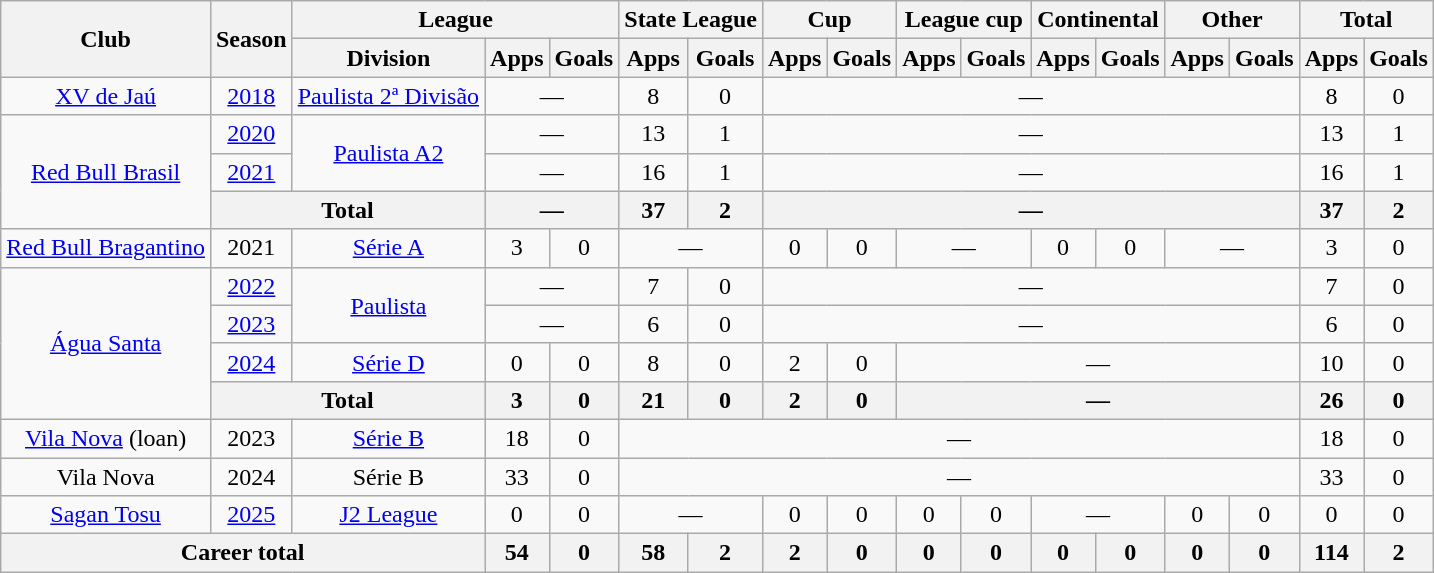<table class="wikitable" style="text-align: center">
<tr>
<th rowspan="2">Club</th>
<th rowspan="2">Season</th>
<th colspan="3">League</th>
<th colspan="2">State League</th>
<th colspan="2">Cup</th>
<th colspan="2">League cup</th>
<th colspan="2">Continental</th>
<th colspan="2">Other</th>
<th colspan="2">Total</th>
</tr>
<tr>
<th>Division</th>
<th>Apps</th>
<th>Goals</th>
<th>Apps</th>
<th>Goals</th>
<th>Apps</th>
<th>Goals</th>
<th>Apps</th>
<th>Goals</th>
<th>Apps</th>
<th>Goals</th>
<th>Apps</th>
<th>Goals</th>
<th>Apps</th>
<th>Goals</th>
</tr>
<tr>
<td><a href='#'>XV de Jaú</a></td>
<td><a href='#'>2018</a></td>
<td><a href='#'>Paulista 2ª Divisão</a></td>
<td colspan="2">—</td>
<td>8</td>
<td>0</td>
<td colspan="8">—</td>
<td>8</td>
<td>0</td>
</tr>
<tr>
<td rowspan="3"><a href='#'>Red Bull Brasil</a></td>
<td><a href='#'>2020</a></td>
<td rowspan="2"><a href='#'>Paulista A2</a></td>
<td colspan="2">—</td>
<td>13</td>
<td>1</td>
<td colspan="8">—</td>
<td>13</td>
<td>1</td>
</tr>
<tr>
<td><a href='#'>2021</a></td>
<td colspan="2">—</td>
<td>16</td>
<td>1</td>
<td colspan="8">—</td>
<td>16</td>
<td>1</td>
</tr>
<tr>
<th colspan="2">Total</th>
<th colspan="2">—</th>
<th>37</th>
<th>2</th>
<th colspan="8">—</th>
<th>37</th>
<th>2</th>
</tr>
<tr>
<td><a href='#'>Red Bull Bragantino</a></td>
<td>2021</td>
<td><a href='#'>Série A</a></td>
<td>3</td>
<td>0</td>
<td colspan="2">—</td>
<td>0</td>
<td>0</td>
<td colspan="2">—</td>
<td>0</td>
<td>0</td>
<td colspan="2">—</td>
<td>3</td>
<td>0</td>
</tr>
<tr>
<td rowspan="4"><a href='#'>Água Santa</a></td>
<td><a href='#'>2022</a></td>
<td rowspan="2"><a href='#'>Paulista</a></td>
<td colspan="2">—</td>
<td>7</td>
<td>0</td>
<td colspan="8">—</td>
<td>7</td>
<td>0</td>
</tr>
<tr>
<td><a href='#'>2023</a></td>
<td colspan="2">—</td>
<td>6</td>
<td>0</td>
<td colspan="8">—</td>
<td>6</td>
<td>0</td>
</tr>
<tr>
<td><a href='#'>2024</a></td>
<td><a href='#'>Série D</a></td>
<td>0</td>
<td>0</td>
<td>8</td>
<td>0</td>
<td>2</td>
<td>0</td>
<td colspan="6">—</td>
<td>10</td>
<td>0</td>
</tr>
<tr>
<th colspan="2">Total</th>
<th>3</th>
<th>0</th>
<th>21</th>
<th>0</th>
<th>2</th>
<th>0</th>
<th colspan="6">—</th>
<th>26</th>
<th>0</th>
</tr>
<tr>
<td><a href='#'>Vila Nova</a> (loan)</td>
<td>2023</td>
<td><a href='#'>Série B</a></td>
<td>18</td>
<td>0</td>
<td colspan="10">—</td>
<td>18</td>
<td>0</td>
</tr>
<tr>
<td>Vila Nova</td>
<td>2024</td>
<td>Série B</td>
<td>33</td>
<td>0</td>
<td colspan="10">—</td>
<td>33</td>
<td>0</td>
</tr>
<tr>
<td><a href='#'>Sagan Tosu</a></td>
<td><a href='#'>2025</a></td>
<td><a href='#'>J2 League</a></td>
<td>0</td>
<td>0</td>
<td colspan="2">—</td>
<td>0</td>
<td>0</td>
<td>0</td>
<td>0</td>
<td colspan="2">—</td>
<td>0</td>
<td>0</td>
<td>0</td>
<td>0</td>
</tr>
<tr>
<th colspan="3"><strong>Career total</strong></th>
<th>54</th>
<th>0</th>
<th>58</th>
<th>2</th>
<th>2</th>
<th>0</th>
<th>0</th>
<th>0</th>
<th>0</th>
<th>0</th>
<th>0</th>
<th>0</th>
<th>114</th>
<th>2</th>
</tr>
</table>
